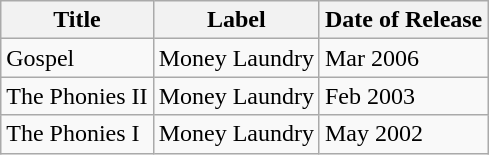<table class="wikitable">
<tr>
<th><strong>Title</strong></th>
<th><strong>Label</strong></th>
<th><strong>Date of Release</strong></th>
</tr>
<tr>
<td>Gospel</td>
<td>Money Laundry</td>
<td>Mar 2006</td>
</tr>
<tr>
<td>The Phonies II</td>
<td>Money Laundry</td>
<td>Feb 2003</td>
</tr>
<tr>
<td>The Phonies I</td>
<td>Money Laundry</td>
<td>May 2002</td>
</tr>
</table>
